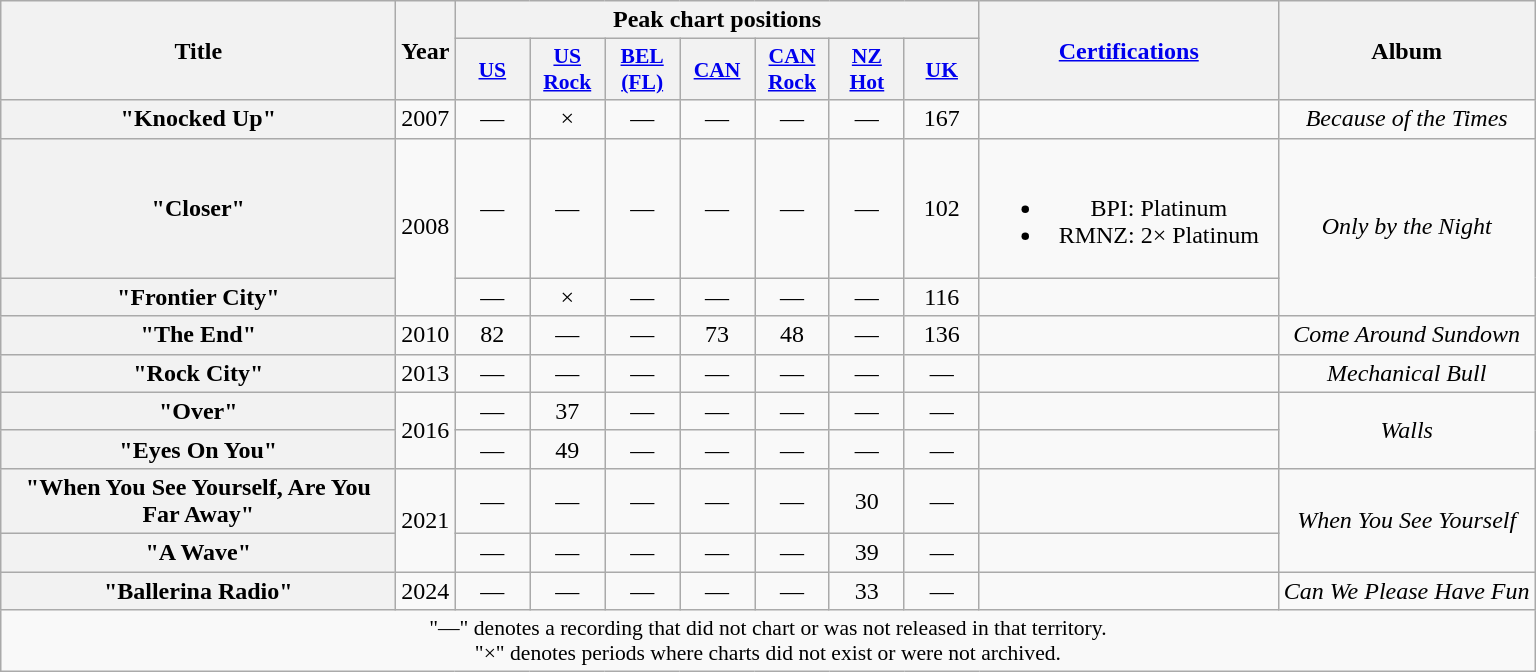<table class="wikitable plainrowheaders" style="text-align:center;" border="1">
<tr>
<th scope="col" rowspan="2" style="width:16em;">Title</th>
<th scope="col" rowspan="2">Year</th>
<th scope="col" colspan="7">Peak chart positions</th>
<th scope="col" rowspan="2" style="width:12em;"><a href='#'>Certifications</a></th>
<th scope="col" rowspan="2">Album</th>
</tr>
<tr>
<th scope="col" style="width:3em;font-size:90%;"><a href='#'>US</a><br></th>
<th scope="col" style="width:3em;font-size:90%;"><a href='#'>US<br>Rock</a><br></th>
<th scope="col" style="width:3em;font-size:90%;"><a href='#'>BEL<br>(FL)</a><br></th>
<th scope="col" style="width:3em;font-size:90%;"><a href='#'>CAN</a><br></th>
<th scope="col" style="width:3em;font-size:90%;"><a href='#'>CAN<br>Rock</a><br></th>
<th scope="col" style="width:3em;font-size:90%;"><a href='#'>NZ<br>Hot</a><br></th>
<th scope="col" style="width:3em;font-size:90%;"><a href='#'>UK</a><br></th>
</tr>
<tr>
<th scope="row">"Knocked Up"</th>
<td>2007</td>
<td>—</td>
<td>×</td>
<td>—</td>
<td>—</td>
<td>—</td>
<td>—</td>
<td>167</td>
<td></td>
<td><em>Because of the Times</em></td>
</tr>
<tr>
<th scope="row">"Closer"</th>
<td rowspan="2">2008</td>
<td>—</td>
<td>—</td>
<td>—</td>
<td>—</td>
<td>—</td>
<td>—</td>
<td>102</td>
<td><br><ul><li>BPI: Platinum</li><li>RMNZ: 2× Platinum</li></ul></td>
<td rowspan="2"><em>Only by the Night</em></td>
</tr>
<tr>
<th scope="row">"Frontier City"</th>
<td>—</td>
<td>×</td>
<td>—</td>
<td>—</td>
<td>—</td>
<td>—</td>
<td>116</td>
<td></td>
</tr>
<tr>
<th scope="row">"The End"</th>
<td>2010</td>
<td>82</td>
<td>—</td>
<td>—</td>
<td>73</td>
<td>48</td>
<td>—</td>
<td>136</td>
<td></td>
<td><em>Come Around Sundown</em></td>
</tr>
<tr>
<th scope="row">"Rock City"</th>
<td>2013</td>
<td>—</td>
<td>—</td>
<td>—</td>
<td>—</td>
<td>—</td>
<td>—</td>
<td>—</td>
<td></td>
<td><em>Mechanical Bull</em></td>
</tr>
<tr>
<th scope="row">"Over"</th>
<td rowspan="2">2016</td>
<td>—</td>
<td>37</td>
<td>—</td>
<td>—</td>
<td>—</td>
<td>—</td>
<td>—</td>
<td></td>
<td rowspan="2"><em>Walls</em></td>
</tr>
<tr>
<th scope="row">"Eyes On You"</th>
<td>—</td>
<td>49</td>
<td>—</td>
<td>—</td>
<td>—</td>
<td>—</td>
<td>—</td>
<td></td>
</tr>
<tr>
<th scope="row">"When You See Yourself, Are You Far Away"</th>
<td rowspan="2">2021</td>
<td>—</td>
<td>—</td>
<td>—</td>
<td>—</td>
<td>—</td>
<td>30</td>
<td>—</td>
<td></td>
<td rowspan="2"><em>When You See Yourself</em></td>
</tr>
<tr>
<th scope="row">"A Wave"</th>
<td>—</td>
<td>—</td>
<td>—</td>
<td>—</td>
<td>—</td>
<td>39</td>
<td>—</td>
<td></td>
</tr>
<tr>
<th scope="row">"Ballerina Radio"</th>
<td>2024</td>
<td>—</td>
<td>—</td>
<td>—</td>
<td>—</td>
<td>—</td>
<td>33</td>
<td>—</td>
<td></td>
<td><em>Can We Please Have Fun</em></td>
</tr>
<tr>
<td colspan="14" style="font-size:90%">"—" denotes a recording that did not chart or was not released in that territory.<br>"×" denotes periods where charts did not exist or were not archived.</td>
</tr>
</table>
